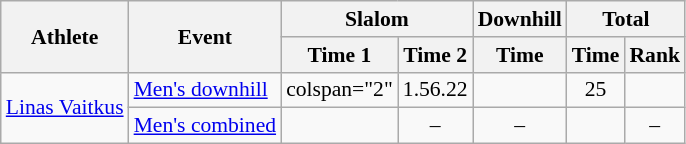<table class="wikitable" style="font-size:90%">
<tr>
<th rowspan="2">Athlete</th>
<th rowspan="2">Event</th>
<th colspan="2">Slalom</th>
<th>Downhill</th>
<th colspan="2">Total</th>
</tr>
<tr>
<th>Time 1</th>
<th>Time 2</th>
<th>Time</th>
<th>Time</th>
<th>Rank</th>
</tr>
<tr>
<td rowspan="2"><a href='#'>Linas Vaitkus</a></td>
<td><a href='#'>Men's downhill</a></td>
<td>colspan="2" </td>
<td align="center">1.56.22</td>
<td></td>
<td align="center">25</td>
</tr>
<tr>
<td><a href='#'>Men's combined</a></td>
<td align="center"></td>
<td align="center">–</td>
<td align="center">–</td>
<td align="center"></td>
<td align="center">–</td>
</tr>
</table>
